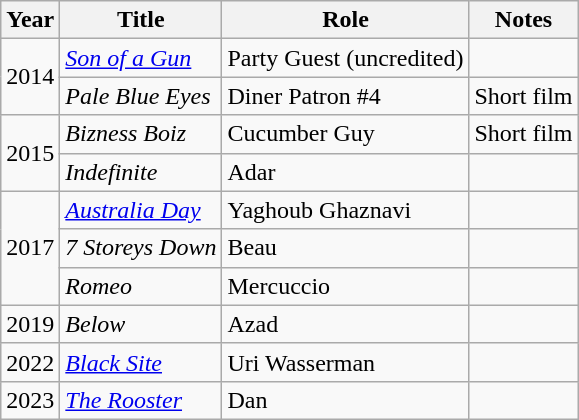<table class="wikitable">
<tr>
<th>Year</th>
<th>Title</th>
<th>Role</th>
<th>Notes</th>
</tr>
<tr>
<td rowspan="2">2014</td>
<td><em><a href='#'>Son of a Gun</a></em></td>
<td>Party Guest (uncredited)</td>
<td></td>
</tr>
<tr>
<td><em>Pale Blue Eyes</em></td>
<td>Diner Patron #4</td>
<td>Short film</td>
</tr>
<tr>
<td rowspan="2">2015</td>
<td><em>Bizness Boiz</em></td>
<td>Cucumber Guy</td>
<td>Short film</td>
</tr>
<tr>
<td><em>Indefinite</em></td>
<td>Adar</td>
<td></td>
</tr>
<tr>
<td rowspan="3">2017</td>
<td><em><a href='#'>Australia Day</a></em></td>
<td>Yaghoub Ghaznavi</td>
<td></td>
</tr>
<tr>
<td><em>7 Storeys Down</em></td>
<td>Beau</td>
<td></td>
</tr>
<tr>
<td><em>Romeo</em></td>
<td>Mercuccio</td>
<td></td>
</tr>
<tr>
<td>2019</td>
<td><em>Below</em></td>
<td>Azad</td>
<td></td>
</tr>
<tr>
<td>2022</td>
<td><em><a href='#'>Black Site</a></em></td>
<td>Uri Wasserman</td>
<td></td>
</tr>
<tr>
<td>2023</td>
<td><em><a href='#'>The Rooster</a></em></td>
<td>Dan</td>
<td></td>
</tr>
</table>
